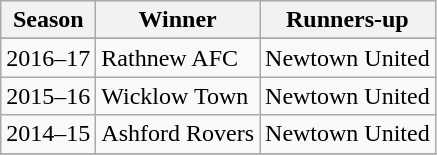<table class="wikitable collapsible">
<tr>
<th>Season</th>
<th>Winner</th>
<th>Runners-up</th>
</tr>
<tr 15B.C>
</tr>
<tr>
<td>2016–17</td>
<td>Rathnew AFC</td>
<td>Newtown United</td>
</tr>
<tr>
<td>2015–16</td>
<td>Wicklow Town</td>
<td>Newtown United</td>
</tr>
<tr>
<td>2014–15</td>
<td>Ashford Rovers</td>
<td>Newtown United</td>
</tr>
<tr>
</tr>
</table>
